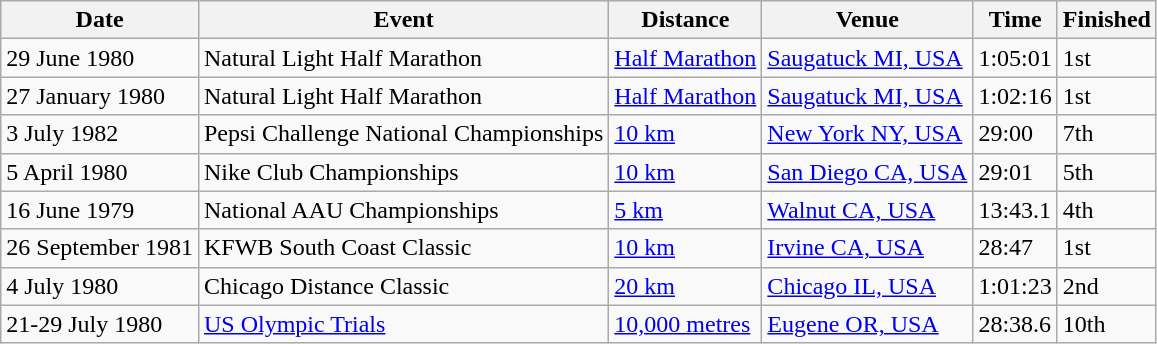<table class="wikitable">
<tr>
<th>Date</th>
<th>Event</th>
<th>Distance</th>
<th>Venue</th>
<th>Time</th>
<th>Finished</th>
</tr>
<tr>
<td>29 June 1980</td>
<td>Natural Light Half Marathon</td>
<td><a href='#'>Half Marathon</a></td>
<td><a href='#'>Saugatuck MI, USA</a></td>
<td>1:05:01</td>
<td>1st</td>
</tr>
<tr>
<td>27 January 1980</td>
<td>Natural Light Half Marathon</td>
<td><a href='#'>Half Marathon</a></td>
<td><a href='#'>Saugatuck MI, USA</a></td>
<td>1:02:16</td>
<td>1st</td>
</tr>
<tr>
<td>3 July 1982</td>
<td>Pepsi Challenge National Championships</td>
<td><a href='#'>10 km</a></td>
<td><a href='#'>New York NY, USA</a></td>
<td>29:00</td>
<td>7th</td>
</tr>
<tr>
<td>5 April 1980</td>
<td>Nike Club Championships</td>
<td><a href='#'>10 km</a></td>
<td><a href='#'>San Diego CA, USA</a></td>
<td>29:01</td>
<td>5th</td>
</tr>
<tr>
<td>16 June 1979</td>
<td>National AAU Championships</td>
<td><a href='#'>5 km</a></td>
<td><a href='#'>Walnut CA, USA</a></td>
<td>13:43.1</td>
<td>4th</td>
</tr>
<tr>
<td>26 September 1981</td>
<td>KFWB South Coast Classic</td>
<td><a href='#'>10 km</a></td>
<td><a href='#'>Irvine CA, USA</a></td>
<td>28:47</td>
<td>1st</td>
</tr>
<tr>
<td>4 July 1980</td>
<td>Chicago Distance Classic</td>
<td><a href='#'>20 km</a></td>
<td><a href='#'>Chicago IL, USA</a></td>
<td>1:01:23</td>
<td>2nd</td>
</tr>
<tr>
<td>21-29 July 1980</td>
<td><a href='#'>US Olympic Trials</a></td>
<td><a href='#'>10,000 metres</a></td>
<td><a href='#'>Eugene OR, USA</a></td>
<td>28:38.6</td>
<td>10th</td>
</tr>
</table>
